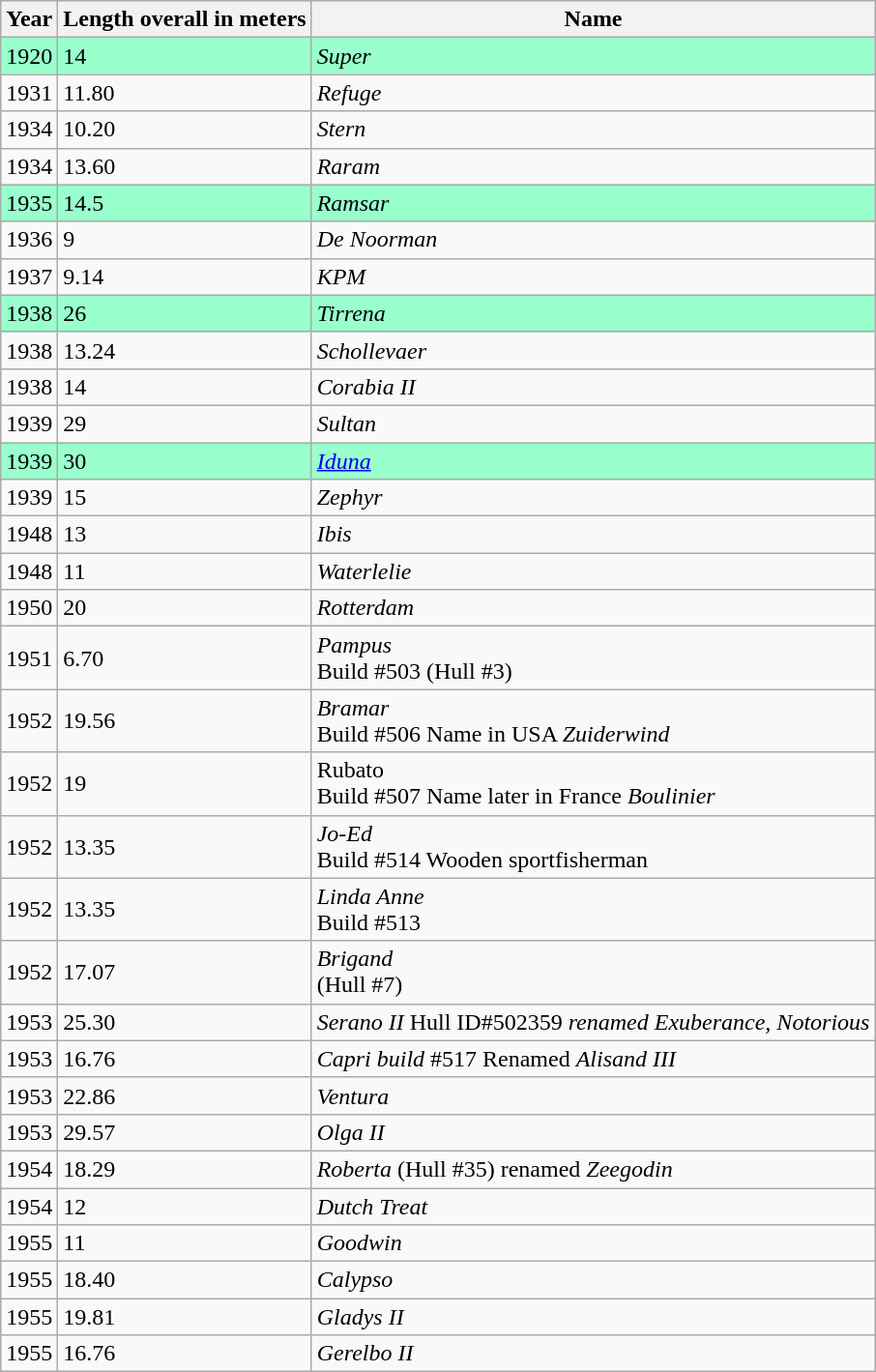<table class="wikitable sortable">
<tr>
<th>Year</th>
<th>Length overall in meters</th>
<th>Name</th>
</tr>
<tr style="background:#9fc;">
<td>1920</td>
<td>14</td>
<td><em>Super</em></td>
</tr>
<tr>
<td>1931</td>
<td>11.80</td>
<td><em>Refuge</em></td>
</tr>
<tr>
<td>1934</td>
<td>10.20</td>
<td><em>Stern</em></td>
</tr>
<tr>
<td>1934</td>
<td>13.60</td>
<td><em>Raram</em></td>
</tr>
<tr style="background:#9fc;">
<td>1935</td>
<td>14.5</td>
<td><em>Ramsar</em></td>
</tr>
<tr>
<td>1936</td>
<td>9</td>
<td><em>De Noorman</em></td>
</tr>
<tr>
<td>1937</td>
<td>9.14</td>
<td><em>KPM</em></td>
</tr>
<tr style="background:#9fc;">
<td>1938</td>
<td>26</td>
<td><em>Tirrena</em></td>
</tr>
<tr>
<td>1938</td>
<td>13.24</td>
<td><em>Schollevaer</em></td>
</tr>
<tr>
<td>1938</td>
<td>14</td>
<td><em>Corabia II </em></td>
</tr>
<tr>
<td>1939</td>
<td>29</td>
<td><em>Sultan</em></td>
</tr>
<tr style="background:#9fc;">
<td>1939</td>
<td>30</td>
<td><em><a href='#'>Iduna</a></em></td>
</tr>
<tr>
<td>1939</td>
<td>15</td>
<td><em>Zephyr</em></td>
</tr>
<tr>
<td>1948</td>
<td>13</td>
<td><em>Ibis</em></td>
</tr>
<tr>
<td>1948</td>
<td>11</td>
<td><em>Waterlelie</em></td>
</tr>
<tr>
<td>1950</td>
<td>20</td>
<td><em>Rotterdam</em></td>
</tr>
<tr>
<td>1951</td>
<td>6.70</td>
<td><em>Pampus</em> <br>Build #503 (Hull #3)</td>
</tr>
<tr>
<td>1952</td>
<td>19.56</td>
<td><em>Bramar</em> <br>Build #506 Name in USA <em>Zuiderwind</em></td>
</tr>
<tr>
<td>1952</td>
<td>19</td>
<td>Rubato <br>Build #507 Name later in France <em>Boulinier</em></td>
</tr>
<tr>
<td>1952</td>
<td>13.35</td>
<td><em>Jo-Ed</em> <br>Build #514 Wooden sportfisherman</td>
</tr>
<tr>
<td>1952</td>
<td>13.35</td>
<td><em>Linda Anne</em> <br>Build #513</td>
</tr>
<tr>
<td>1952</td>
<td>17.07</td>
<td><em>Brigand</em> <br>(Hull #7)</td>
</tr>
<tr>
<td>1953</td>
<td>25.30</td>
<td><em>Serano II</em> Hull ID#502359 <em>renamed Exuberance, Notorious</em></td>
</tr>
<tr>
<td>1953</td>
<td>16.76</td>
<td><em>Capri build</em> #517 Renamed <em>Alisand III</em></td>
</tr>
<tr>
<td>1953</td>
<td>22.86</td>
<td><em>Ventura</em></td>
</tr>
<tr>
<td>1953</td>
<td>29.57</td>
<td><em>Olga II</em></td>
</tr>
<tr>
<td>1954</td>
<td>18.29</td>
<td><em>Roberta</em> (Hull #35) renamed <em>Zeegodin</em></td>
</tr>
<tr>
<td>1954</td>
<td>12</td>
<td><em>Dutch Treat</em></td>
</tr>
<tr>
<td>1955</td>
<td>11</td>
<td><em>Goodwin</em></td>
</tr>
<tr>
<td>1955</td>
<td>18.40</td>
<td><em>Calypso</em></td>
</tr>
<tr>
<td>1955</td>
<td>19.81</td>
<td><em>Gladys II</em></td>
</tr>
<tr>
<td>1955</td>
<td>16.76</td>
<td><em>Gerelbo II</em></td>
</tr>
</table>
